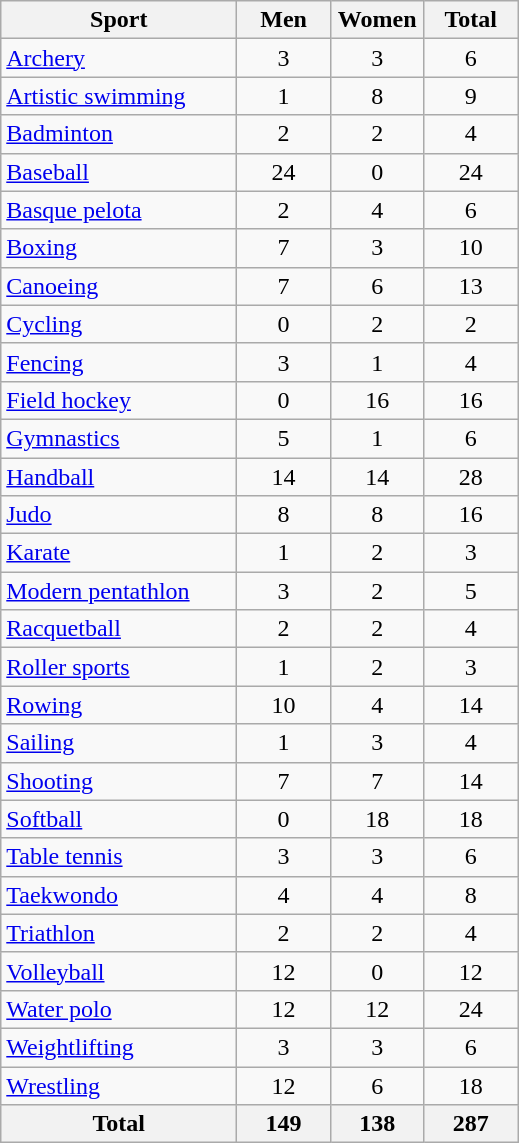<table class="wikitable sortable" style="text-align:center;">
<tr>
<th width=150>Sport</th>
<th width=55>Men</th>
<th width=55>Women</th>
<th width=55>Total</th>
</tr>
<tr>
<td align=left><a href='#'>Archery</a></td>
<td>3</td>
<td>3</td>
<td>6</td>
</tr>
<tr>
<td align=left><a href='#'>Artistic swimming</a></td>
<td>1</td>
<td>8</td>
<td>9</td>
</tr>
<tr>
<td align=left><a href='#'>Badminton</a></td>
<td>2</td>
<td>2</td>
<td>4</td>
</tr>
<tr>
<td align=left><a href='#'>Baseball</a></td>
<td>24</td>
<td>0</td>
<td>24</td>
</tr>
<tr>
<td align=left><a href='#'>Basque pelota</a></td>
<td>2</td>
<td>4</td>
<td>6</td>
</tr>
<tr>
<td align=left><a href='#'>Boxing</a></td>
<td>7</td>
<td>3</td>
<td>10</td>
</tr>
<tr>
<td align=left><a href='#'>Canoeing</a></td>
<td>7</td>
<td>6</td>
<td>13</td>
</tr>
<tr>
<td align=left><a href='#'>Cycling</a></td>
<td>0</td>
<td>2</td>
<td>2</td>
</tr>
<tr>
<td align=left><a href='#'>Fencing</a></td>
<td>3</td>
<td>1</td>
<td>4</td>
</tr>
<tr>
<td align=left><a href='#'>Field hockey</a></td>
<td>0</td>
<td>16</td>
<td>16</td>
</tr>
<tr>
<td align=left><a href='#'>Gymnastics</a></td>
<td>5</td>
<td>1</td>
<td>6</td>
</tr>
<tr>
<td align=left><a href='#'>Handball</a></td>
<td>14</td>
<td>14</td>
<td>28</td>
</tr>
<tr>
<td align=left><a href='#'>Judo</a></td>
<td>8</td>
<td>8</td>
<td>16</td>
</tr>
<tr>
<td align=left><a href='#'>Karate</a></td>
<td>1</td>
<td>2</td>
<td>3</td>
</tr>
<tr>
<td align=left><a href='#'>Modern pentathlon</a></td>
<td>3</td>
<td>2</td>
<td>5</td>
</tr>
<tr>
<td align=left><a href='#'>Racquetball</a></td>
<td>2</td>
<td>2</td>
<td>4</td>
</tr>
<tr>
<td align=left><a href='#'>Roller sports</a></td>
<td>1</td>
<td>2</td>
<td>3</td>
</tr>
<tr>
<td align=left><a href='#'>Rowing</a></td>
<td>10</td>
<td>4</td>
<td>14</td>
</tr>
<tr>
<td align=left><a href='#'>Sailing</a></td>
<td>1</td>
<td>3</td>
<td>4</td>
</tr>
<tr>
<td align=left><a href='#'>Shooting</a></td>
<td>7</td>
<td>7</td>
<td>14</td>
</tr>
<tr>
<td align=left><a href='#'>Softball</a></td>
<td>0</td>
<td>18</td>
<td>18</td>
</tr>
<tr>
<td align=left><a href='#'>Table tennis</a></td>
<td>3</td>
<td>3</td>
<td>6</td>
</tr>
<tr>
<td align=left><a href='#'>Taekwondo</a></td>
<td>4</td>
<td>4</td>
<td>8</td>
</tr>
<tr>
<td align=left><a href='#'>Triathlon</a></td>
<td>2</td>
<td>2</td>
<td>4</td>
</tr>
<tr>
<td align=left><a href='#'>Volleyball</a></td>
<td>12</td>
<td>0</td>
<td>12</td>
</tr>
<tr>
<td align=left><a href='#'>Water polo</a></td>
<td>12</td>
<td>12</td>
<td>24</td>
</tr>
<tr>
<td align=left><a href='#'>Weightlifting</a></td>
<td>3</td>
<td>3</td>
<td>6</td>
</tr>
<tr>
<td align=left><a href='#'>Wrestling</a></td>
<td>12</td>
<td>6</td>
<td>18</td>
</tr>
<tr>
<th>Total</th>
<th>149</th>
<th>138</th>
<th>287</th>
</tr>
</table>
